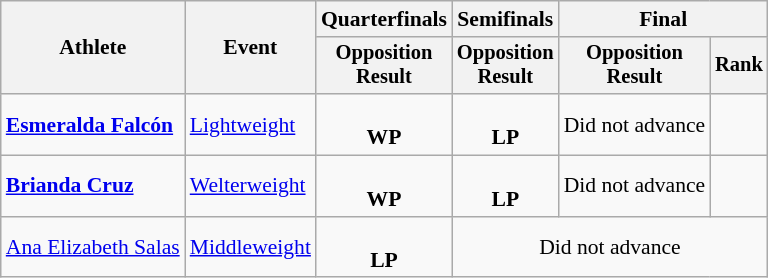<table class=wikitable style="font-size:90%;">
<tr>
<th rowspan=2>Athlete</th>
<th rowspan=2>Event</th>
<th>Quarterfinals</th>
<th>Semifinals</th>
<th colspan=2>Final</th>
</tr>
<tr style="font-size:95%">
<th>Opposition<br>Result</th>
<th>Opposition<br>Result</th>
<th>Opposition<br>Result</th>
<th>Rank</th>
</tr>
<tr align=center>
<td align=left><strong><a href='#'>Esmeralda Falcón</a></strong></td>
<td align=left><a href='#'>Lightweight</a></td>
<td><br><strong>WP</strong></td>
<td><br><strong>LP</strong></td>
<td>Did not advance</td>
<td></td>
</tr>
<tr align=center>
<td align=left><strong><a href='#'>Brianda Cruz</a></strong></td>
<td align=left><a href='#'>Welterweight</a></td>
<td><br><strong>WP</strong></td>
<td><br><strong>LP</strong></td>
<td>Did not advance</td>
<td></td>
</tr>
<tr align=center>
<td align=left><a href='#'>Ana Elizabeth Salas</a></td>
<td align=left><a href='#'>Middleweight</a></td>
<td><br><strong>LP</strong></td>
<td colspan=3>Did not advance</td>
</tr>
</table>
